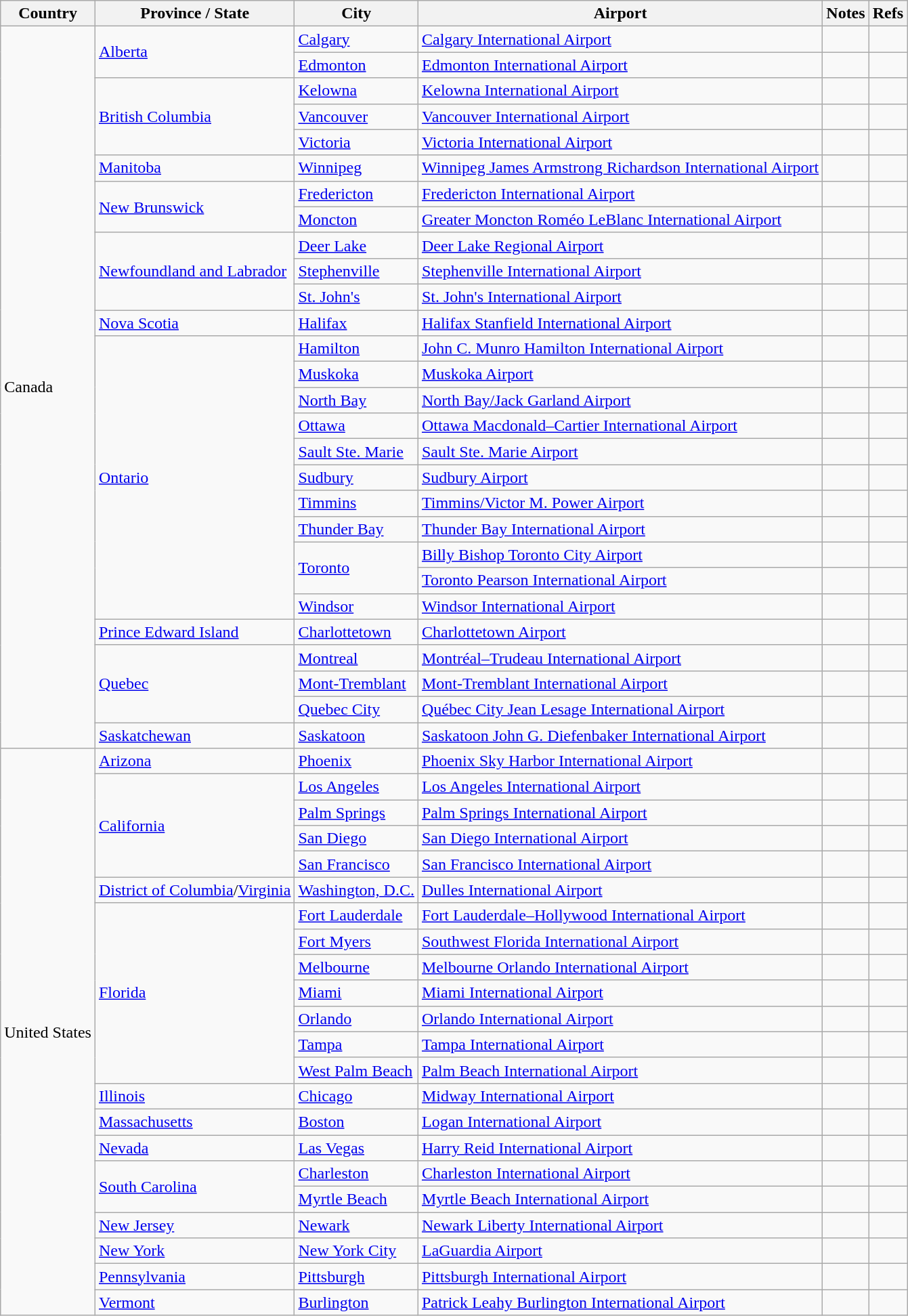<table class="sortable wikitable sortable">
<tr>
<th>Country</th>
<th>Province / State</th>
<th>City</th>
<th>Airport</th>
<th>Notes</th>
<th>Refs</th>
</tr>
<tr>
<td rowspan="28">Canada</td>
<td rowspan="2"><a href='#'>Alberta</a></td>
<td><a href='#'>Calgary</a></td>
<td><a href='#'>Calgary International Airport</a></td>
<td></td>
<td align=center></td>
</tr>
<tr>
<td><a href='#'>Edmonton</a></td>
<td><a href='#'>Edmonton International Airport</a></td>
<td></td>
<td align=center></td>
</tr>
<tr>
<td rowspan=3><a href='#'>British Columbia</a></td>
<td><a href='#'>Kelowna</a></td>
<td><a href='#'>Kelowna International Airport</a></td>
<td></td>
<td align=center></td>
</tr>
<tr>
<td><a href='#'>Vancouver</a></td>
<td><a href='#'>Vancouver International Airport</a></td>
<td></td>
<td align=center></td>
</tr>
<tr>
<td><a href='#'>Victoria</a></td>
<td><a href='#'>Victoria International Airport</a></td>
<td></td>
<td align=center></td>
</tr>
<tr>
<td><a href='#'>Manitoba</a></td>
<td><a href='#'>Winnipeg</a></td>
<td><a href='#'>Winnipeg James Armstrong Richardson International Airport</a></td>
<td></td>
<td align=center></td>
</tr>
<tr>
<td rowspan="2"><a href='#'>New Brunswick</a></td>
<td><a href='#'>Fredericton</a></td>
<td><a href='#'>Fredericton International Airport</a></td>
<td align=center></td>
<td align=center></td>
</tr>
<tr>
<td><a href='#'>Moncton</a></td>
<td><a href='#'>Greater Moncton Roméo LeBlanc International Airport</a></td>
<td align=center></td>
<td align=center></td>
</tr>
<tr>
<td rowspan="3"><a href='#'>Newfoundland and Labrador</a></td>
<td><a href='#'>Deer Lake</a></td>
<td><a href='#'>Deer Lake Regional Airport</a></td>
<td></td>
<td align=center></td>
</tr>
<tr>
<td><a href='#'>Stephenville</a></td>
<td><a href='#'>Stephenville International Airport</a></td>
<td></td>
<td align=center><br></td>
</tr>
<tr>
<td><a href='#'>St. John's</a></td>
<td><a href='#'>St. John's International Airport</a></td>
<td align=center></td>
<td align=center></td>
</tr>
<tr>
<td><a href='#'>Nova Scotia</a></td>
<td><a href='#'>Halifax</a></td>
<td><a href='#'>Halifax Stanfield International Airport</a></td>
<td></td>
<td align=center></td>
</tr>
<tr>
<td rowspan="11"><a href='#'>Ontario</a></td>
<td><a href='#'>Hamilton</a></td>
<td><a href='#'>John C. Munro Hamilton International Airport</a></td>
<td></td>
<td align=center></td>
</tr>
<tr>
<td><a href='#'>Muskoka</a></td>
<td><a href='#'>Muskoka Airport</a></td>
<td></td>
<td align=center></td>
</tr>
<tr>
<td><a href='#'>North Bay</a></td>
<td><a href='#'>North Bay/Jack Garland Airport</a></td>
<td></td>
<td align=center><br></td>
</tr>
<tr>
<td><a href='#'>Ottawa</a></td>
<td><a href='#'>Ottawa Macdonald–Cartier International Airport</a></td>
<td></td>
<td align=center></td>
</tr>
<tr>
<td><a href='#'>Sault Ste. Marie</a></td>
<td><a href='#'>Sault Ste. Marie Airport</a></td>
<td align=center></td>
<td align=center></td>
</tr>
<tr>
<td><a href='#'>Sudbury</a></td>
<td><a href='#'>Sudbury Airport</a></td>
<td align=center></td>
<td align=center></td>
</tr>
<tr>
<td><a href='#'>Timmins</a></td>
<td><a href='#'>Timmins/Victor M. Power Airport</a></td>
<td align=center></td>
<td align=center></td>
</tr>
<tr>
<td><a href='#'>Thunder Bay</a></td>
<td><a href='#'>Thunder Bay International Airport</a></td>
<td align=center></td>
<td align=center></td>
</tr>
<tr>
<td rowspan="2"><a href='#'>Toronto</a></td>
<td><a href='#'>Billy Bishop Toronto City Airport</a></td>
<td></td>
<td align=center></td>
</tr>
<tr>
<td><a href='#'>Toronto Pearson International Airport</a></td>
<td></td>
<td align=center></td>
</tr>
<tr>
<td><a href='#'>Windsor</a></td>
<td><a href='#'>Windsor International Airport</a></td>
<td align=center></td>
<td align=center></td>
</tr>
<tr>
<td><a href='#'>Prince Edward Island</a></td>
<td><a href='#'>Charlottetown</a></td>
<td><a href='#'>Charlottetown Airport</a></td>
<td></td>
<td align=center></td>
</tr>
<tr>
<td rowspan="3"><a href='#'>Quebec</a></td>
<td><a href='#'>Montreal</a></td>
<td><a href='#'>Montréal–Trudeau International Airport</a></td>
<td></td>
<td align=center></td>
</tr>
<tr>
<td><a href='#'>Mont-Tremblant</a></td>
<td><a href='#'>Mont-Tremblant International Airport</a></td>
<td></td>
<td align=center><br></td>
</tr>
<tr>
<td><a href='#'>Quebec City</a></td>
<td><a href='#'>Québec City Jean Lesage International Airport</a></td>
<td align=center></td>
<td align=center></td>
</tr>
<tr>
<td><a href='#'>Saskatchewan</a></td>
<td><a href='#'>Saskatoon</a></td>
<td><a href='#'>Saskatoon John G. Diefenbaker International Airport</a></td>
<td></td>
<td align=center></td>
</tr>
<tr>
<td rowspan="22">United States</td>
<td><a href='#'>Arizona</a></td>
<td><a href='#'>Phoenix</a></td>
<td><a href='#'>Phoenix Sky Harbor International Airport</a></td>
<td></td>
<td align=center></td>
</tr>
<tr>
<td rowspan="4"><a href='#'>California</a></td>
<td><a href='#'>Los Angeles</a></td>
<td><a href='#'>Los Angeles International Airport</a></td>
<td></td>
<td align=center></td>
</tr>
<tr>
<td><a href='#'>Palm Springs</a></td>
<td><a href='#'>Palm Springs International Airport</a></td>
<td></td>
<td align=center></td>
</tr>
<tr>
<td><a href='#'>San Diego</a></td>
<td><a href='#'>San Diego International Airport</a></td>
<td></td>
<td align=center></td>
</tr>
<tr>
<td><a href='#'>San Francisco</a></td>
<td><a href='#'>San Francisco International Airport</a></td>
<td></td>
<td align=center></td>
</tr>
<tr>
<td><a href='#'>District of Columbia</a>/<a href='#'>Virginia</a></td>
<td><a href='#'>Washington, D.C.</a></td>
<td><a href='#'>Dulles International Airport</a></td>
<td align=center></td>
<td align=center></td>
</tr>
<tr>
<td rowspan="7"><a href='#'>Florida</a></td>
<td><a href='#'>Fort Lauderdale</a></td>
<td><a href='#'>Fort Lauderdale–Hollywood International Airport</a></td>
<td></td>
<td align=center></td>
</tr>
<tr>
<td><a href='#'>Fort Myers</a></td>
<td><a href='#'>Southwest Florida International Airport</a></td>
<td></td>
<td align=center></td>
</tr>
<tr>
<td><a href='#'>Melbourne</a></td>
<td><a href='#'>Melbourne Orlando International Airport</a></td>
<td></td>
<td align=center><br></td>
</tr>
<tr>
<td><a href='#'>Miami</a></td>
<td><a href='#'>Miami International Airport</a></td>
<td></td>
<td align=center></td>
</tr>
<tr>
<td><a href='#'>Orlando</a></td>
<td><a href='#'>Orlando International Airport</a></td>
<td></td>
<td align=center></td>
</tr>
<tr>
<td><a href='#'>Tampa</a></td>
<td><a href='#'>Tampa International Airport</a></td>
<td></td>
<td align=center></td>
</tr>
<tr>
<td><a href='#'>West Palm Beach</a></td>
<td><a href='#'>Palm Beach International Airport</a></td>
<td></td>
<td align=center></td>
</tr>
<tr>
<td><a href='#'>Illinois</a></td>
<td><a href='#'>Chicago</a></td>
<td><a href='#'>Midway International Airport</a></td>
<td align=center></td>
<td align=center></td>
</tr>
<tr>
<td><a href='#'>Massachusetts</a></td>
<td><a href='#'>Boston</a></td>
<td><a href='#'>Logan International Airport</a></td>
<td align=center></td>
<td align=center></td>
</tr>
<tr>
<td><a href='#'>Nevada</a></td>
<td><a href='#'>Las Vegas</a></td>
<td><a href='#'>Harry Reid International Airport</a></td>
<td></td>
<td align=center></td>
</tr>
<tr>
<td rowspan="2"><a href='#'>South Carolina</a></td>
<td><a href='#'>Charleston</a></td>
<td><a href='#'>Charleston International Airport</a></td>
<td></td>
<td align=center></td>
</tr>
<tr>
<td><a href='#'>Myrtle Beach</a></td>
<td><a href='#'>Myrtle Beach International Airport</a></td>
<td></td>
<td align=center></td>
</tr>
<tr>
<td><a href='#'>New Jersey</a></td>
<td><a href='#'>Newark</a></td>
<td><a href='#'>Newark Liberty International Airport</a></td>
<td align=center></td>
<td align=center></td>
</tr>
<tr>
<td><a href='#'>New York</a></td>
<td><a href='#'>New York City</a></td>
<td><a href='#'>LaGuardia Airport</a></td>
<td></td>
<td align=center></td>
</tr>
<tr>
<td><a href='#'>Pennsylvania</a></td>
<td><a href='#'>Pittsburgh</a></td>
<td><a href='#'>Pittsburgh International Airport</a></td>
<td></td>
<td align=center></td>
</tr>
<tr>
<td><a href='#'>Vermont</a></td>
<td><a href='#'>Burlington</a></td>
<td><a href='#'>Patrick Leahy Burlington International Airport</a></td>
<td></td>
<td align=center><br></td>
</tr>
</table>
